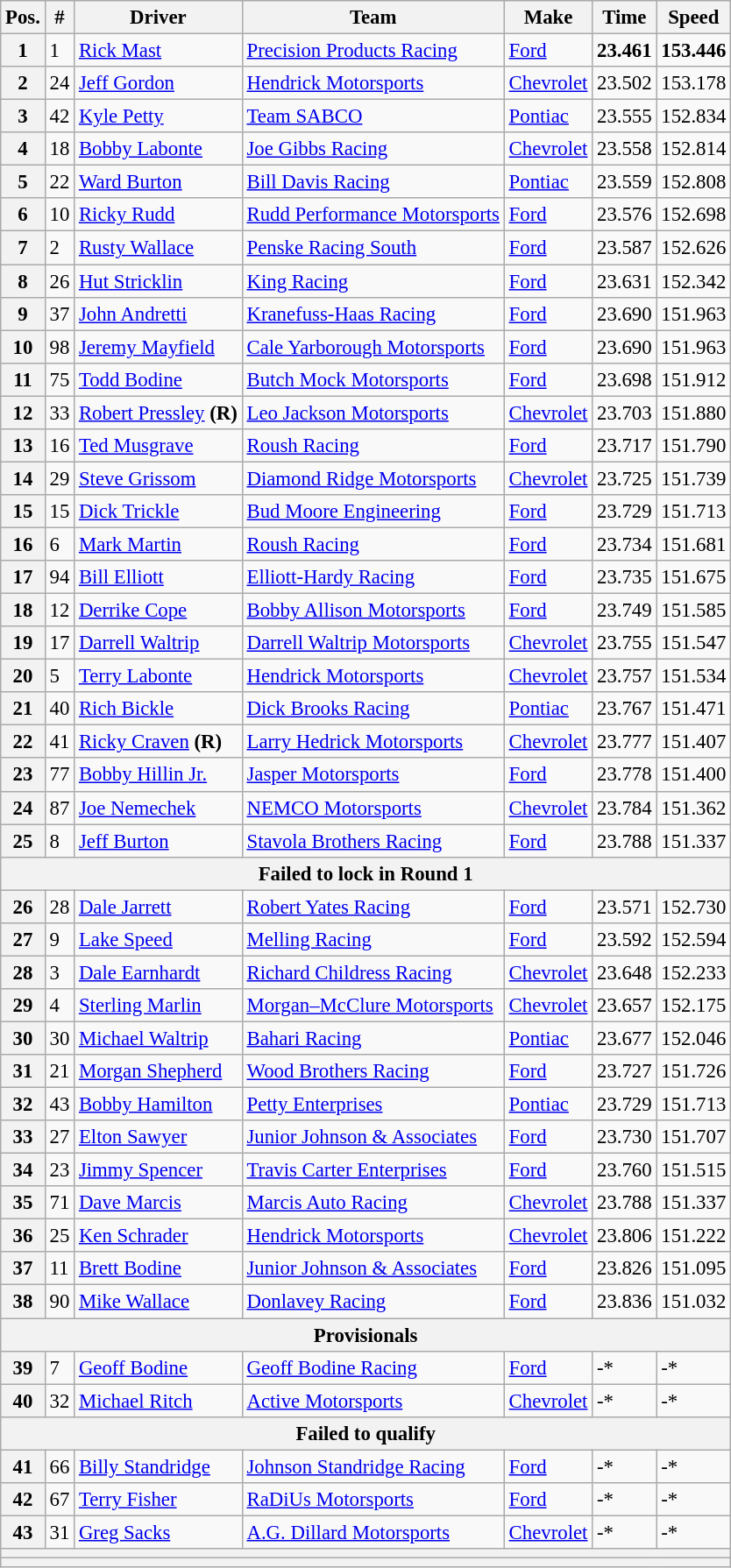<table class="wikitable" style="font-size:95%">
<tr>
<th>Pos.</th>
<th>#</th>
<th>Driver</th>
<th>Team</th>
<th>Make</th>
<th>Time</th>
<th>Speed</th>
</tr>
<tr>
<th>1</th>
<td>1</td>
<td><a href='#'>Rick Mast</a></td>
<td><a href='#'>Precision Products Racing</a></td>
<td><a href='#'>Ford</a></td>
<td><strong>23.461</strong></td>
<td><strong>153.446</strong></td>
</tr>
<tr>
<th>2</th>
<td>24</td>
<td><a href='#'>Jeff Gordon</a></td>
<td><a href='#'>Hendrick Motorsports</a></td>
<td><a href='#'>Chevrolet</a></td>
<td>23.502</td>
<td>153.178</td>
</tr>
<tr>
<th>3</th>
<td>42</td>
<td><a href='#'>Kyle Petty</a></td>
<td><a href='#'>Team SABCO</a></td>
<td><a href='#'>Pontiac</a></td>
<td>23.555</td>
<td>152.834</td>
</tr>
<tr>
<th>4</th>
<td>18</td>
<td><a href='#'>Bobby Labonte</a></td>
<td><a href='#'>Joe Gibbs Racing</a></td>
<td><a href='#'>Chevrolet</a></td>
<td>23.558</td>
<td>152.814</td>
</tr>
<tr>
<th>5</th>
<td>22</td>
<td><a href='#'>Ward Burton</a></td>
<td><a href='#'>Bill Davis Racing</a></td>
<td><a href='#'>Pontiac</a></td>
<td>23.559</td>
<td>152.808</td>
</tr>
<tr>
<th>6</th>
<td>10</td>
<td><a href='#'>Ricky Rudd</a></td>
<td><a href='#'>Rudd Performance Motorsports</a></td>
<td><a href='#'>Ford</a></td>
<td>23.576</td>
<td>152.698</td>
</tr>
<tr>
<th>7</th>
<td>2</td>
<td><a href='#'>Rusty Wallace</a></td>
<td><a href='#'>Penske Racing South</a></td>
<td><a href='#'>Ford</a></td>
<td>23.587</td>
<td>152.626</td>
</tr>
<tr>
<th>8</th>
<td>26</td>
<td><a href='#'>Hut Stricklin</a></td>
<td><a href='#'>King Racing</a></td>
<td><a href='#'>Ford</a></td>
<td>23.631</td>
<td>152.342</td>
</tr>
<tr>
<th>9</th>
<td>37</td>
<td><a href='#'>John Andretti</a></td>
<td><a href='#'>Kranefuss-Haas Racing</a></td>
<td><a href='#'>Ford</a></td>
<td>23.690</td>
<td>151.963</td>
</tr>
<tr>
<th>10</th>
<td>98</td>
<td><a href='#'>Jeremy Mayfield</a></td>
<td><a href='#'>Cale Yarborough Motorsports</a></td>
<td><a href='#'>Ford</a></td>
<td>23.690</td>
<td>151.963</td>
</tr>
<tr>
<th>11</th>
<td>75</td>
<td><a href='#'>Todd Bodine</a></td>
<td><a href='#'>Butch Mock Motorsports</a></td>
<td><a href='#'>Ford</a></td>
<td>23.698</td>
<td>151.912</td>
</tr>
<tr>
<th>12</th>
<td>33</td>
<td><a href='#'>Robert Pressley</a> <strong>(R)</strong></td>
<td><a href='#'>Leo Jackson Motorsports</a></td>
<td><a href='#'>Chevrolet</a></td>
<td>23.703</td>
<td>151.880</td>
</tr>
<tr>
<th>13</th>
<td>16</td>
<td><a href='#'>Ted Musgrave</a></td>
<td><a href='#'>Roush Racing</a></td>
<td><a href='#'>Ford</a></td>
<td>23.717</td>
<td>151.790</td>
</tr>
<tr>
<th>14</th>
<td>29</td>
<td><a href='#'>Steve Grissom</a></td>
<td><a href='#'>Diamond Ridge Motorsports</a></td>
<td><a href='#'>Chevrolet</a></td>
<td>23.725</td>
<td>151.739</td>
</tr>
<tr>
<th>15</th>
<td>15</td>
<td><a href='#'>Dick Trickle</a></td>
<td><a href='#'>Bud Moore Engineering</a></td>
<td><a href='#'>Ford</a></td>
<td>23.729</td>
<td>151.713</td>
</tr>
<tr>
<th>16</th>
<td>6</td>
<td><a href='#'>Mark Martin</a></td>
<td><a href='#'>Roush Racing</a></td>
<td><a href='#'>Ford</a></td>
<td>23.734</td>
<td>151.681</td>
</tr>
<tr>
<th>17</th>
<td>94</td>
<td><a href='#'>Bill Elliott</a></td>
<td><a href='#'>Elliott-Hardy Racing</a></td>
<td><a href='#'>Ford</a></td>
<td>23.735</td>
<td>151.675</td>
</tr>
<tr>
<th>18</th>
<td>12</td>
<td><a href='#'>Derrike Cope</a></td>
<td><a href='#'>Bobby Allison Motorsports</a></td>
<td><a href='#'>Ford</a></td>
<td>23.749</td>
<td>151.585</td>
</tr>
<tr>
<th>19</th>
<td>17</td>
<td><a href='#'>Darrell Waltrip</a></td>
<td><a href='#'>Darrell Waltrip Motorsports</a></td>
<td><a href='#'>Chevrolet</a></td>
<td>23.755</td>
<td>151.547</td>
</tr>
<tr>
<th>20</th>
<td>5</td>
<td><a href='#'>Terry Labonte</a></td>
<td><a href='#'>Hendrick Motorsports</a></td>
<td><a href='#'>Chevrolet</a></td>
<td>23.757</td>
<td>151.534</td>
</tr>
<tr>
<th>21</th>
<td>40</td>
<td><a href='#'>Rich Bickle</a></td>
<td><a href='#'>Dick Brooks Racing</a></td>
<td><a href='#'>Pontiac</a></td>
<td>23.767</td>
<td>151.471</td>
</tr>
<tr>
<th>22</th>
<td>41</td>
<td><a href='#'>Ricky Craven</a> <strong>(R)</strong></td>
<td><a href='#'>Larry Hedrick Motorsports</a></td>
<td><a href='#'>Chevrolet</a></td>
<td>23.777</td>
<td>151.407</td>
</tr>
<tr>
<th>23</th>
<td>77</td>
<td><a href='#'>Bobby Hillin Jr.</a></td>
<td><a href='#'>Jasper Motorsports</a></td>
<td><a href='#'>Ford</a></td>
<td>23.778</td>
<td>151.400</td>
</tr>
<tr>
<th>24</th>
<td>87</td>
<td><a href='#'>Joe Nemechek</a></td>
<td><a href='#'>NEMCO Motorsports</a></td>
<td><a href='#'>Chevrolet</a></td>
<td>23.784</td>
<td>151.362</td>
</tr>
<tr>
<th>25</th>
<td>8</td>
<td><a href='#'>Jeff Burton</a></td>
<td><a href='#'>Stavola Brothers Racing</a></td>
<td><a href='#'>Ford</a></td>
<td>23.788</td>
<td>151.337</td>
</tr>
<tr>
<th colspan="7">Failed to lock in Round 1</th>
</tr>
<tr>
<th>26</th>
<td>28</td>
<td><a href='#'>Dale Jarrett</a></td>
<td><a href='#'>Robert Yates Racing</a></td>
<td><a href='#'>Ford</a></td>
<td>23.571</td>
<td>152.730</td>
</tr>
<tr>
<th>27</th>
<td>9</td>
<td><a href='#'>Lake Speed</a></td>
<td><a href='#'>Melling Racing</a></td>
<td><a href='#'>Ford</a></td>
<td>23.592</td>
<td>152.594</td>
</tr>
<tr>
<th>28</th>
<td>3</td>
<td><a href='#'>Dale Earnhardt</a></td>
<td><a href='#'>Richard Childress Racing</a></td>
<td><a href='#'>Chevrolet</a></td>
<td>23.648</td>
<td>152.233</td>
</tr>
<tr>
<th>29</th>
<td>4</td>
<td><a href='#'>Sterling Marlin</a></td>
<td><a href='#'>Morgan–McClure Motorsports</a></td>
<td><a href='#'>Chevrolet</a></td>
<td>23.657</td>
<td>152.175</td>
</tr>
<tr>
<th>30</th>
<td>30</td>
<td><a href='#'>Michael Waltrip</a></td>
<td><a href='#'>Bahari Racing</a></td>
<td><a href='#'>Pontiac</a></td>
<td>23.677</td>
<td>152.046</td>
</tr>
<tr>
<th>31</th>
<td>21</td>
<td><a href='#'>Morgan Shepherd</a></td>
<td><a href='#'>Wood Brothers Racing</a></td>
<td><a href='#'>Ford</a></td>
<td>23.727</td>
<td>151.726</td>
</tr>
<tr>
<th>32</th>
<td>43</td>
<td><a href='#'>Bobby Hamilton</a></td>
<td><a href='#'>Petty Enterprises</a></td>
<td><a href='#'>Pontiac</a></td>
<td>23.729</td>
<td>151.713</td>
</tr>
<tr>
<th>33</th>
<td>27</td>
<td><a href='#'>Elton Sawyer</a></td>
<td><a href='#'>Junior Johnson & Associates</a></td>
<td><a href='#'>Ford</a></td>
<td>23.730</td>
<td>151.707</td>
</tr>
<tr>
<th>34</th>
<td>23</td>
<td><a href='#'>Jimmy Spencer</a></td>
<td><a href='#'>Travis Carter Enterprises</a></td>
<td><a href='#'>Ford</a></td>
<td>23.760</td>
<td>151.515</td>
</tr>
<tr>
<th>35</th>
<td>71</td>
<td><a href='#'>Dave Marcis</a></td>
<td><a href='#'>Marcis Auto Racing</a></td>
<td><a href='#'>Chevrolet</a></td>
<td>23.788</td>
<td>151.337</td>
</tr>
<tr>
<th>36</th>
<td>25</td>
<td><a href='#'>Ken Schrader</a></td>
<td><a href='#'>Hendrick Motorsports</a></td>
<td><a href='#'>Chevrolet</a></td>
<td>23.806</td>
<td>151.222</td>
</tr>
<tr>
<th>37</th>
<td>11</td>
<td><a href='#'>Brett Bodine</a></td>
<td><a href='#'>Junior Johnson & Associates</a></td>
<td><a href='#'>Ford</a></td>
<td>23.826</td>
<td>151.095</td>
</tr>
<tr>
<th>38</th>
<td>90</td>
<td><a href='#'>Mike Wallace</a></td>
<td><a href='#'>Donlavey Racing</a></td>
<td><a href='#'>Ford</a></td>
<td>23.836</td>
<td>151.032</td>
</tr>
<tr>
<th colspan="7">Provisionals</th>
</tr>
<tr>
<th>39</th>
<td>7</td>
<td><a href='#'>Geoff Bodine</a></td>
<td><a href='#'>Geoff Bodine Racing</a></td>
<td><a href='#'>Ford</a></td>
<td>-*</td>
<td>-*</td>
</tr>
<tr>
<th>40</th>
<td>32</td>
<td><a href='#'>Michael Ritch</a></td>
<td><a href='#'>Active Motorsports</a></td>
<td><a href='#'>Chevrolet</a></td>
<td>-*</td>
<td>-*</td>
</tr>
<tr>
<th colspan="7">Failed to qualify</th>
</tr>
<tr>
<th>41</th>
<td>66</td>
<td><a href='#'>Billy Standridge</a></td>
<td><a href='#'>Johnson Standridge Racing</a></td>
<td><a href='#'>Ford</a></td>
<td>-*</td>
<td>-*</td>
</tr>
<tr>
<th>42</th>
<td>67</td>
<td><a href='#'>Terry Fisher</a></td>
<td><a href='#'>RaDiUs Motorsports</a></td>
<td><a href='#'>Ford</a></td>
<td>-*</td>
<td>-*</td>
</tr>
<tr>
<th>43</th>
<td>31</td>
<td><a href='#'>Greg Sacks</a></td>
<td><a href='#'>A.G. Dillard Motorsports</a></td>
<td><a href='#'>Chevrolet</a></td>
<td>-*</td>
<td>-*</td>
</tr>
<tr>
<th colspan="7"></th>
</tr>
<tr>
<th colspan="7"></th>
</tr>
</table>
